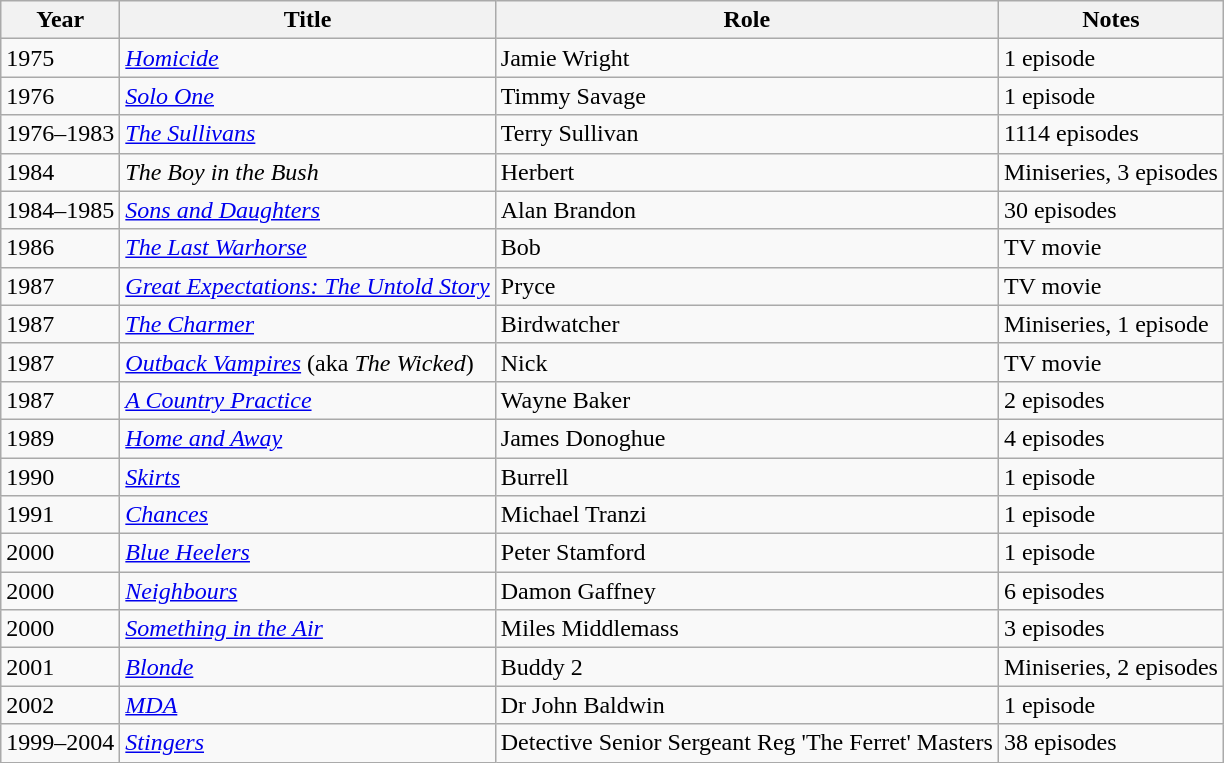<table class=wikitable>
<tr>
<th>Year</th>
<th>Title</th>
<th>Role</th>
<th>Notes</th>
</tr>
<tr>
<td>1975</td>
<td><em><a href='#'>Homicide</a></em></td>
<td>Jamie Wright</td>
<td>1 episode</td>
</tr>
<tr>
<td>1976</td>
<td><em><a href='#'>Solo One</a></em></td>
<td>Timmy Savage</td>
<td>1 episode</td>
</tr>
<tr>
<td>1976–1983</td>
<td><em><a href='#'>The Sullivans</a></em></td>
<td>Terry Sullivan</td>
<td>1114 episodes</td>
</tr>
<tr>
<td>1984</td>
<td><em>The Boy in the Bush</em></td>
<td>Herbert</td>
<td>Miniseries, 3 episodes</td>
</tr>
<tr>
<td>1984–1985</td>
<td><em><a href='#'>Sons and Daughters</a></em></td>
<td>Alan Brandon</td>
<td>30 episodes</td>
</tr>
<tr>
<td>1986</td>
<td><em><a href='#'>The Last Warhorse</a></em></td>
<td>Bob</td>
<td>TV movie</td>
</tr>
<tr>
<td>1987</td>
<td><em><a href='#'>Great Expectations: The Untold Story</a></em></td>
<td>Pryce</td>
<td>TV movie</td>
</tr>
<tr>
<td>1987</td>
<td><em><a href='#'>The Charmer</a></em></td>
<td>Birdwatcher</td>
<td>Miniseries, 1 episode</td>
</tr>
<tr>
<td>1987</td>
<td><em><a href='#'>Outback Vampires</a></em> (aka <em>The Wicked</em>)</td>
<td>Nick</td>
<td>TV movie</td>
</tr>
<tr>
<td>1987</td>
<td><em><a href='#'>A Country Practice</a></em></td>
<td>Wayne Baker</td>
<td>2 episodes</td>
</tr>
<tr>
<td>1989</td>
<td><em><a href='#'>Home and Away</a></em></td>
<td>James Donoghue</td>
<td>4 episodes</td>
</tr>
<tr>
<td>1990</td>
<td><em><a href='#'>Skirts</a></em></td>
<td>Burrell</td>
<td>1 episode</td>
</tr>
<tr>
<td>1991</td>
<td><em><a href='#'>Chances</a></em></td>
<td>Michael Tranzi</td>
<td>1 episode</td>
</tr>
<tr>
<td>2000</td>
<td><em><a href='#'>Blue Heelers</a></em></td>
<td>Peter Stamford</td>
<td>1 episode</td>
</tr>
<tr>
<td>2000</td>
<td><em><a href='#'>Neighbours</a></em></td>
<td>Damon Gaffney</td>
<td>6 episodes</td>
</tr>
<tr>
<td>2000</td>
<td><em><a href='#'>Something in the Air</a></em></td>
<td>Miles Middlemass</td>
<td>3 episodes</td>
</tr>
<tr>
<td>2001</td>
<td><em><a href='#'>Blonde</a></em></td>
<td>Buddy 2</td>
<td>Miniseries, 2 episodes</td>
</tr>
<tr>
<td>2002</td>
<td><em><a href='#'>MDA</a></em></td>
<td>Dr John Baldwin</td>
<td>1 episode</td>
</tr>
<tr>
<td>1999–2004</td>
<td><em><a href='#'>Stingers</a></em></td>
<td>Detective Senior Sergeant Reg 'The Ferret' Masters</td>
<td>38 episodes</td>
</tr>
</table>
